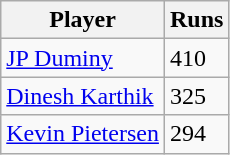<table class="wikitable">
<tr>
<th>Player</th>
<th>Runs</th>
</tr>
<tr>
<td><a href='#'>JP Duminy</a></td>
<td>410</td>
</tr>
<tr>
<td><a href='#'>Dinesh Karthik</a></td>
<td>325</td>
</tr>
<tr>
<td><a href='#'>Kevin Pietersen</a></td>
<td>294</td>
</tr>
</table>
